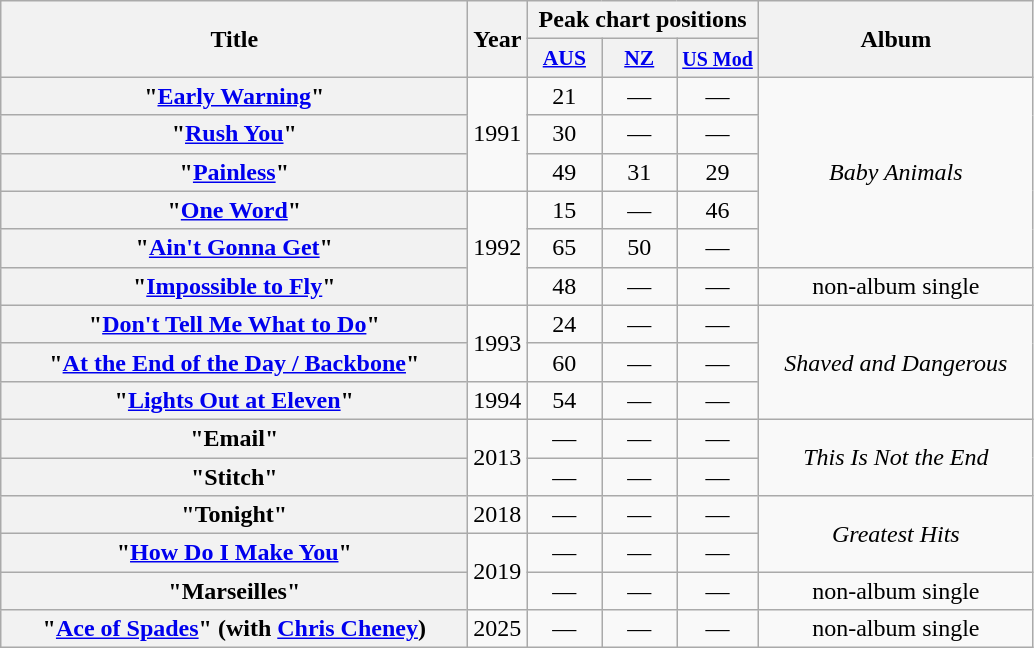<table class="wikitable plainrowheaders" style="text-align:center;" border="1">
<tr>
<th scope="col" rowspan="2" style="width:19em;">Title</th>
<th scope="col" rowspan="2" style="width:1em;">Year</th>
<th colspan="3" scope="col">Peak chart positions</th>
<th scope="col" rowspan="2" style="width:11em;">Album</th>
</tr>
<tr>
<th scope="col" style="width:3em;font-size:90%;"><a href='#'>AUS</a><br></th>
<th scope="col" style="width:3em;font-size:90%;"><a href='#'>NZ</a><br></th>
<th><small><a href='#'>US Mod</a></small><br></th>
</tr>
<tr>
<th scope="row">"<a href='#'>Early Warning</a>"</th>
<td rowspan="3">1991</td>
<td>21</td>
<td>—</td>
<td>—</td>
<td rowspan="5"><em>Baby Animals</em></td>
</tr>
<tr>
<th scope="row">"<a href='#'>Rush You</a>"</th>
<td>30</td>
<td>—</td>
<td>—</td>
</tr>
<tr>
<th scope="row">"<a href='#'>Painless</a>"</th>
<td>49</td>
<td>31</td>
<td>29</td>
</tr>
<tr>
<th scope="row">"<a href='#'>One Word</a>"</th>
<td rowspan="3">1992</td>
<td>15</td>
<td>—</td>
<td>46</td>
</tr>
<tr>
<th scope="row">"<a href='#'>Ain't Gonna Get</a>"</th>
<td>65</td>
<td>50</td>
<td>—</td>
</tr>
<tr>
<th scope="row">"<a href='#'>Impossible to Fly</a>"</th>
<td>48</td>
<td>—</td>
<td>—</td>
<td>non-album single</td>
</tr>
<tr>
<th scope="row">"<a href='#'>Don't Tell Me What to Do</a>"</th>
<td rowspan="2">1993</td>
<td>24</td>
<td>—</td>
<td>—</td>
<td rowspan="3"><em>Shaved and Dangerous</em></td>
</tr>
<tr>
<th scope="row">"<a href='#'>At the End of the Day / Backbone</a>"</th>
<td>60</td>
<td>—</td>
<td>—</td>
</tr>
<tr>
<th scope="row">"<a href='#'>Lights Out at Eleven</a>"</th>
<td>1994</td>
<td>54</td>
<td>—</td>
<td>—</td>
</tr>
<tr>
<th scope="row">"Email"</th>
<td rowspan="2">2013</td>
<td>—</td>
<td>—</td>
<td>—</td>
<td rowspan="2"><em>This Is Not the End</em></td>
</tr>
<tr>
<th scope="row">"Stitch"</th>
<td>—</td>
<td>—</td>
<td>—</td>
</tr>
<tr>
<th scope="row">"Tonight"</th>
<td>2018</td>
<td>—</td>
<td>—</td>
<td>—</td>
<td rowspan="2"><em>Greatest Hits</em></td>
</tr>
<tr>
<th scope="row">"<a href='#'>How Do I Make You</a>"</th>
<td rowspan="2">2019</td>
<td>—</td>
<td>—</td>
<td>—</td>
</tr>
<tr>
<th scope="row">"Marseilles"</th>
<td>—</td>
<td>—</td>
<td>—</td>
<td>non-album single</td>
</tr>
<tr>
<th scope="row">"<a href='#'>Ace of Spades</a>" (with <a href='#'>Chris Cheney</a>)</th>
<td>2025</td>
<td>—</td>
<td>—</td>
<td>—</td>
<td>non-album single</td>
</tr>
</table>
